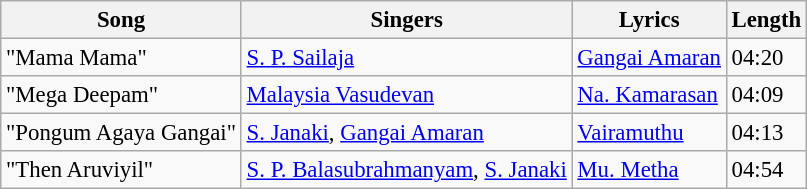<table class="wikitable" style="font-size:95%;">
<tr>
<th>Song</th>
<th>Singers</th>
<th>Lyrics</th>
<th>Length</th>
</tr>
<tr>
<td>"Mama Mama"</td>
<td><a href='#'>S. P. Sailaja</a></td>
<td><a href='#'>Gangai Amaran</a></td>
<td>04:20</td>
</tr>
<tr>
<td>"Mega Deepam"</td>
<td><a href='#'>Malaysia Vasudevan</a></td>
<td><a href='#'>Na. Kamarasan</a></td>
<td>04:09</td>
</tr>
<tr>
<td>"Pongum Agaya Gangai"</td>
<td><a href='#'>S. Janaki</a>, <a href='#'>Gangai Amaran</a></td>
<td><a href='#'>Vairamuthu</a></td>
<td>04:13</td>
</tr>
<tr>
<td>"Then Aruviyil"</td>
<td><a href='#'>S. P. Balasubrahmanyam</a>, <a href='#'>S. Janaki</a></td>
<td><a href='#'>Mu. Metha</a></td>
<td>04:54</td>
</tr>
</table>
